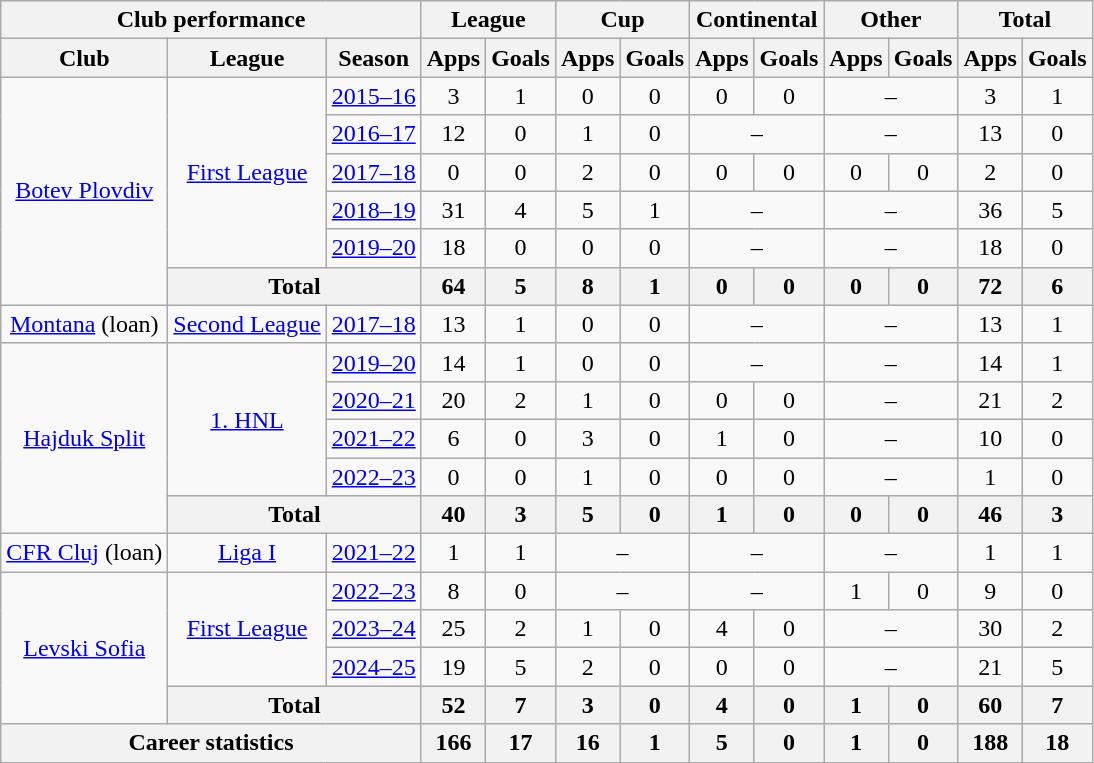<table class="wikitable" style="text-align: center">
<tr>
<th Colspan="3">Club performance</th>
<th Colspan="2">League</th>
<th Colspan="2">Cup</th>
<th Colspan="2">Continental</th>
<th Colspan="2">Other</th>
<th Colspan="3">Total</th>
</tr>
<tr>
<th>Club</th>
<th>League</th>
<th>Season</th>
<th>Apps</th>
<th>Goals</th>
<th>Apps</th>
<th>Goals</th>
<th>Apps</th>
<th>Goals</th>
<th>Apps</th>
<th>Goals</th>
<th>Apps</th>
<th>Goals</th>
</tr>
<tr>
<td rowspan="6" valign="center"><a href='#'>Botev Plovdiv</a></td>
<td rowspan="5"><a href='#'>First League</a></td>
<td><a href='#'>2015–16</a></td>
<td>3</td>
<td>1</td>
<td>0</td>
<td>0</td>
<td>0</td>
<td>0</td>
<td colspan="2">–</td>
<td>3</td>
<td>1</td>
</tr>
<tr>
<td><a href='#'>2016–17</a></td>
<td>12</td>
<td>0</td>
<td>1</td>
<td>0</td>
<td colspan="2">–</td>
<td colspan="2">–</td>
<td>13</td>
<td>0</td>
</tr>
<tr>
<td><a href='#'>2017–18</a></td>
<td>0</td>
<td>0</td>
<td>2</td>
<td>0</td>
<td>0</td>
<td>0</td>
<td>0</td>
<td>0</td>
<td>2</td>
<td>0</td>
</tr>
<tr>
<td><a href='#'>2018–19</a></td>
<td>31</td>
<td>4</td>
<td>5</td>
<td>1</td>
<td colspan="2">–</td>
<td colspan="2">–</td>
<td>36</td>
<td>5</td>
</tr>
<tr>
<td><a href='#'>2019–20</a></td>
<td>18</td>
<td>0</td>
<td>0</td>
<td>0</td>
<td colspan="2">–</td>
<td colspan="2">–</td>
<td>18</td>
<td>0</td>
</tr>
<tr>
<th colspan=2>Total</th>
<th>64</th>
<th>5</th>
<th>8</th>
<th>1</th>
<th>0</th>
<th>0</th>
<th>0</th>
<th>0</th>
<th>72</th>
<th>6</th>
</tr>
<tr>
<td><a href='#'>Montana</a> (loan)</td>
<td><a href='#'>Second League</a></td>
<td><a href='#'>2017–18</a></td>
<td>13</td>
<td>1</td>
<td>0</td>
<td>0</td>
<td colspan="2">–</td>
<td colspan="2">–</td>
<td>13</td>
<td>1</td>
</tr>
<tr>
<td rowspan="5" valign="center"><a href='#'>Hajduk Split</a></td>
<td rowspan="4"><a href='#'>1. HNL</a></td>
<td><a href='#'>2019–20</a></td>
<td>14</td>
<td>1</td>
<td>0</td>
<td>0</td>
<td colspan="2">–</td>
<td colspan="2">–</td>
<td>14</td>
<td>1</td>
</tr>
<tr>
<td><a href='#'>2020–21</a></td>
<td>20</td>
<td>2</td>
<td>1</td>
<td>0</td>
<td>0</td>
<td>0</td>
<td colspan="2">–</td>
<td>21</td>
<td>2</td>
</tr>
<tr>
<td><a href='#'>2021–22</a></td>
<td>6</td>
<td>0</td>
<td>3</td>
<td>0</td>
<td>1</td>
<td>0</td>
<td colspan="2">–</td>
<td>10</td>
<td>0</td>
</tr>
<tr>
<td><a href='#'>2022–23</a></td>
<td>0</td>
<td>0</td>
<td>1</td>
<td>0</td>
<td>0</td>
<td>0</td>
<td colspan="2">–</td>
<td>1</td>
<td>0</td>
</tr>
<tr>
<th colspan=2>Total</th>
<th>40</th>
<th>3</th>
<th>5</th>
<th>0</th>
<th>1</th>
<th>0</th>
<th>0</th>
<th>0</th>
<th>46</th>
<th>3</th>
</tr>
<tr>
<td><a href='#'>CFR Cluj</a> (loan)</td>
<td><a href='#'>Liga I</a></td>
<td><a href='#'>2021–22</a></td>
<td>1</td>
<td>1</td>
<td colspan="2">–</td>
<td colspan="2">–</td>
<td colspan="2">–</td>
<td>1</td>
<td>1</td>
</tr>
<tr>
<td rowspan=4><a href='#'>Levski Sofia</a></td>
<td rowspan=3><a href='#'>First League</a></td>
<td><a href='#'>2022–23</a></td>
<td>8</td>
<td>0</td>
<td colspan="2">–</td>
<td colspan="2">–</td>
<td>1</td>
<td>0</td>
<td>9</td>
<td>0</td>
</tr>
<tr>
<td><a href='#'>2023–24</a></td>
<td>25</td>
<td>2</td>
<td>1</td>
<td>0</td>
<td>4</td>
<td>0</td>
<td colspan="2">–</td>
<td>30</td>
<td>2</td>
</tr>
<tr>
<td><a href='#'>2024–25</a></td>
<td>19</td>
<td>5</td>
<td>2</td>
<td>0</td>
<td>0</td>
<td>0</td>
<td colspan="2">–</td>
<td>21</td>
<td>5</td>
</tr>
<tr>
<th colspan=2>Total</th>
<th>52</th>
<th>7</th>
<th>3</th>
<th>0</th>
<th>4</th>
<th>0</th>
<th>1</th>
<th>0</th>
<th>60</th>
<th>7</th>
</tr>
<tr>
<th colspan="3">Career statistics</th>
<th>166</th>
<th>17</th>
<th>16</th>
<th>1</th>
<th>5</th>
<th>0</th>
<th>1</th>
<th>0</th>
<th>188</th>
<th>18</th>
</tr>
</table>
